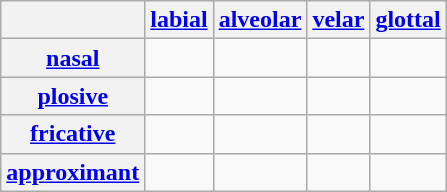<table class="wikitable" style="text-align:center;">
<tr>
<th></th>
<th><a href='#'>labial</a></th>
<th><a href='#'>alveolar</a></th>
<th><a href='#'>velar</a></th>
<th><a href='#'>glottal</a></th>
</tr>
<tr>
<th><a href='#'>nasal</a></th>
<td></td>
<td></td>
<td></td>
<td></td>
</tr>
<tr>
<th><a href='#'>plosive</a></th>
<td></td>
<td></td>
<td></td>
<td></td>
</tr>
<tr>
<th><a href='#'>fricative</a></th>
<td>  </td>
<td></td>
<td></td>
<td></td>
</tr>
<tr>
<th><a href='#'>approximant</a></th>
<td></td>
<td></td>
<td></td>
<td></td>
</tr>
</table>
